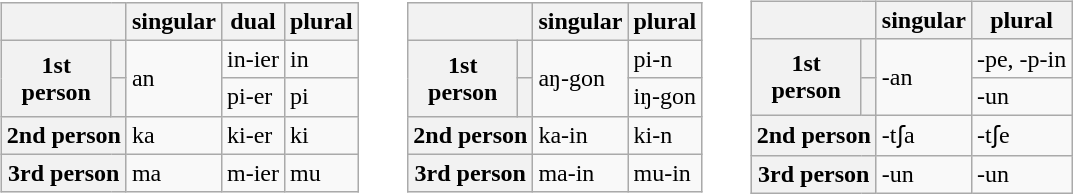<table>
<tr>
<td><br><table class="wikitable">
<tr>
<th colspan="2"></th>
<th>singular</th>
<th>dual</th>
<th>plural</th>
</tr>
<tr>
<th rowspan="2">1st<br>person</th>
<th></th>
<td rowspan="2">an</td>
<td>in-ier</td>
<td>in</td>
</tr>
<tr>
<th></th>
<td>pi-er</td>
<td>pi</td>
</tr>
<tr>
<th colspan="2">2nd person</th>
<td>ka</td>
<td>ki-er</td>
<td>ki</td>
</tr>
<tr>
<th colspan="2">3rd person</th>
<td>ma</td>
<td>m-ier</td>
<td>mu</td>
</tr>
</table>
</td>
<td>  </td>
<td><br><table class="wikitable">
<tr>
<th colspan="2"></th>
<th>singular</th>
<th>plural</th>
</tr>
<tr>
<th rowspan="2">1st<br>person</th>
<th></th>
<td rowspan="2">aŋ-gon</td>
<td>pi-n</td>
</tr>
<tr>
<th></th>
<td>iŋ-gon</td>
</tr>
<tr>
<th colspan="2">2nd person</th>
<td>ka-in</td>
<td>ki-n</td>
</tr>
<tr>
<th colspan="2">3rd person</th>
<td>ma-in</td>
<td>mu-in</td>
</tr>
</table>
</td>
<td>  </td>
<td><br><table class="wikitable">
<tr>
<th colspan="2"></th>
<th>singular</th>
<th>plural</th>
</tr>
<tr>
<th rowspan="2">1st<br>person</th>
<th></th>
<td rowspan="2">-an</td>
<td>-pe, -p-in</td>
</tr>
<tr>
<th></th>
<td>-un</td>
</tr>
<tr>
<th colspan="2">2nd person</th>
<td>-tʃa</td>
<td>-tʃe</td>
</tr>
<tr>
<th colspan="2">3rd person</th>
<td>-un</td>
<td>-un</td>
</tr>
</table>
</td>
</tr>
</table>
